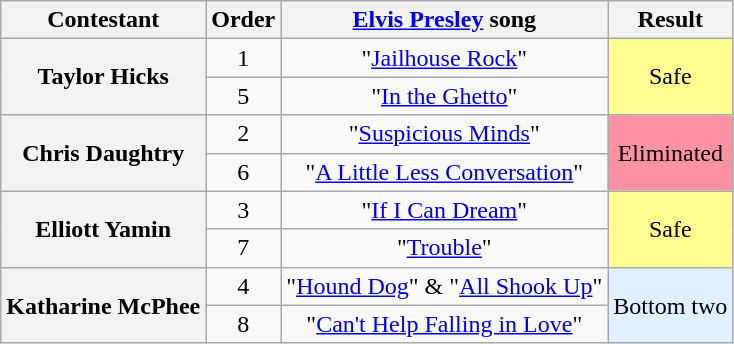<table class="wikitable unsortable" style="text-align:center;">
<tr>
<th scope="col">Contestant</th>
<th scope="col">Order</th>
<th scope="col"><a href='#'>Elvis Presley</a> song</th>
<th scope="col">Result</th>
</tr>
<tr>
<th scope="row" rowspan="2">Taylor Hicks</th>
<td>1</td>
<td>"<a href='#'>Jailhouse Rock</a>"</td>
<td rowspan="2" style="background:#FDFC8F">Safe</td>
</tr>
<tr>
<td>5</td>
<td>"<a href='#'>In the Ghetto</a>"</td>
</tr>
<tr>
<th scope="row" rowspan="2">Chris Daughtry</th>
<td>2</td>
<td>"<a href='#'>Suspicious Minds</a>"</td>
<td rowspan="2" bgcolor="FF91A4">Eliminated</td>
</tr>
<tr>
<td>6</td>
<td>"<a href='#'>A Little Less Conversation</a>"</td>
</tr>
<tr>
<th scope="row" rowspan="2">Elliott Yamin</th>
<td>3</td>
<td>"<a href='#'>If I Can Dream</a>"</td>
<td rowspan="2" style="background:#FDFC8F">Safe</td>
</tr>
<tr>
<td>7</td>
<td>"<a href='#'>Trouble</a>"</td>
</tr>
<tr>
<th scope="row" rowspan="2">Katharine McPhee</th>
<td>4</td>
<td>"<a href='#'>Hound Dog</a>" & "<a href='#'>All Shook Up</a>"</td>
<td rowspan="2" bgcolor="E0F0FF">Bottom two</td>
</tr>
<tr>
<td>8</td>
<td>"<a href='#'>Can't Help Falling in Love</a>"</td>
</tr>
</table>
